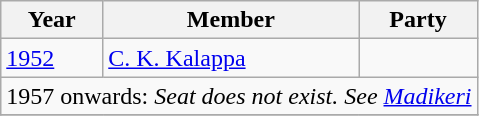<table class="wikitable sortable">
<tr>
<th>Year</th>
<th>Member</th>
<th colspan="2">Party</th>
</tr>
<tr>
<td><a href='#'>1952</a></td>
<td><a href='#'>C. K. Kalappa</a></td>
<td></td>
</tr>
<tr>
<td colspan=5 align=center>1957 onwards: <em>Seat does not exist. See <a href='#'>Madikeri</a></em></td>
</tr>
<tr>
</tr>
</table>
